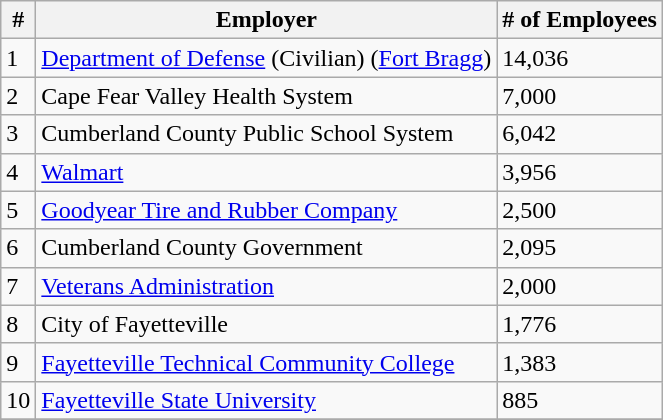<table class="wikitable">
<tr>
<th>#</th>
<th>Employer</th>
<th># of Employees</th>
</tr>
<tr>
<td>1</td>
<td><a href='#'>Department of Defense</a> (Civilian) (<a href='#'>Fort Bragg</a>)</td>
<td>14,036</td>
</tr>
<tr>
<td>2</td>
<td>Cape Fear Valley Health System</td>
<td>7,000</td>
</tr>
<tr>
<td>3</td>
<td>Cumberland County Public School System</td>
<td>6,042</td>
</tr>
<tr>
<td>4</td>
<td><a href='#'>Walmart</a></td>
<td>3,956</td>
</tr>
<tr>
<td>5</td>
<td><a href='#'>Goodyear Tire and Rubber Company</a></td>
<td>2,500</td>
</tr>
<tr>
<td>6</td>
<td>Cumberland County Government</td>
<td>2,095</td>
</tr>
<tr>
<td>7</td>
<td><a href='#'>Veterans Administration</a></td>
<td>2,000</td>
</tr>
<tr>
<td>8</td>
<td>City of Fayetteville</td>
<td>1,776</td>
</tr>
<tr>
<td>9</td>
<td><a href='#'>Fayetteville Technical Community College</a></td>
<td>1,383</td>
</tr>
<tr>
<td>10</td>
<td><a href='#'>Fayetteville State University</a></td>
<td>885</td>
</tr>
<tr>
</tr>
</table>
